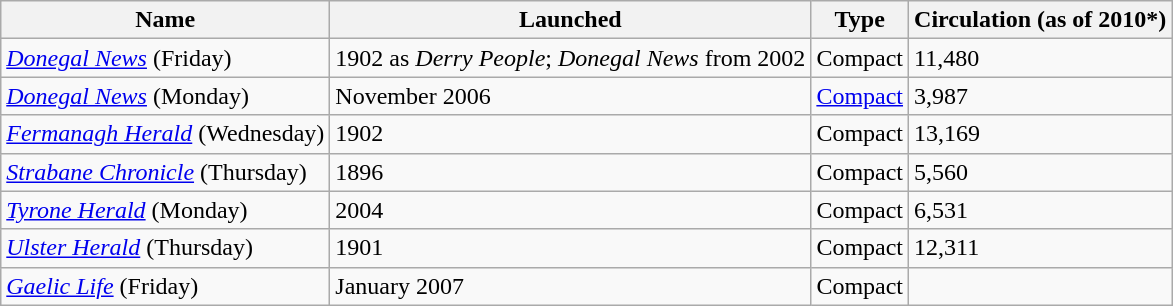<table class="wikitable">
<tr>
<th>Name</th>
<th>Launched</th>
<th>Type</th>
<th>Circulation (as of 2010*)</th>
</tr>
<tr>
<td><em><a href='#'>Donegal News</a></em> (Friday)</td>
<td>1902 as <em>Derry People</em>; <em>Donegal News</em> from 2002</td>
<td>Compact</td>
<td>11,480</td>
</tr>
<tr>
<td><em><a href='#'>Donegal News</a></em> (Monday)</td>
<td>November 2006</td>
<td><a href='#'>Compact</a></td>
<td>3,987</td>
</tr>
<tr>
<td><em><a href='#'>Fermanagh Herald</a></em> (Wednesday)</td>
<td>1902</td>
<td>Compact</td>
<td>13,169</td>
</tr>
<tr>
<td><em><a href='#'>Strabane Chronicle</a></em> (Thursday)</td>
<td>1896</td>
<td>Compact</td>
<td>5,560</td>
</tr>
<tr>
<td><em><a href='#'>Tyrone Herald</a></em>  (Monday)</td>
<td>2004</td>
<td>Compact</td>
<td>6,531</td>
</tr>
<tr>
<td><em><a href='#'>Ulster Herald</a></em> (Thursday)</td>
<td>1901</td>
<td>Compact</td>
<td>12,311</td>
</tr>
<tr>
<td><em><a href='#'>Gaelic Life</a></em> (Friday)</td>
<td>January 2007</td>
<td>Compact</td>
<td></td>
</tr>
</table>
